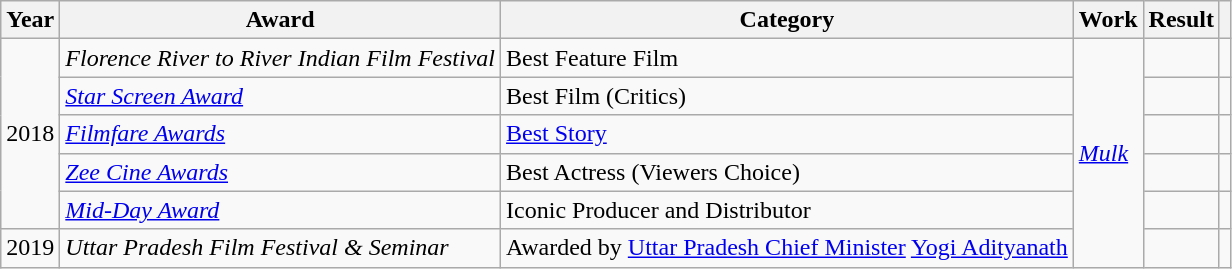<table class="wikitable">
<tr>
<th>Year</th>
<th>Award</th>
<th>Category</th>
<th>Work</th>
<th>Result</th>
<th></th>
</tr>
<tr>
<td rowspan="5">2018</td>
<td><em>Florence River to River Indian Film Festival</em></td>
<td>Best Feature Film</td>
<td rowspan="6"><em><a href='#'>Mulk</a></em></td>
<td></td>
<td></td>
</tr>
<tr>
<td><a href='#'><em>Star Screen Award</em></a></td>
<td>Best Film (Critics)</td>
<td></td>
<td></td>
</tr>
<tr>
<td><em><a href='#'>Filmfare Awards</a></em></td>
<td><a href='#'>Best Story</a></td>
<td></td>
<td></td>
</tr>
<tr>
<td><em><a href='#'>Zee Cine Awards</a></em></td>
<td>Best Actress (Viewers Choice)</td>
<td></td>
<td></td>
</tr>
<tr>
<td><a href='#'><em>Mid-Day Award</em></a></td>
<td>Iconic Producer and Distributor</td>
<td></td>
<td></td>
</tr>
<tr>
<td>2019</td>
<td><em>Uttar Pradesh Film Festival & Seminar</em></td>
<td>Awarded by <a href='#'>Uttar Pradesh Chief Minister</a> <a href='#'>Yogi Adityanath</a></td>
<td></td>
<td></td>
</tr>
</table>
